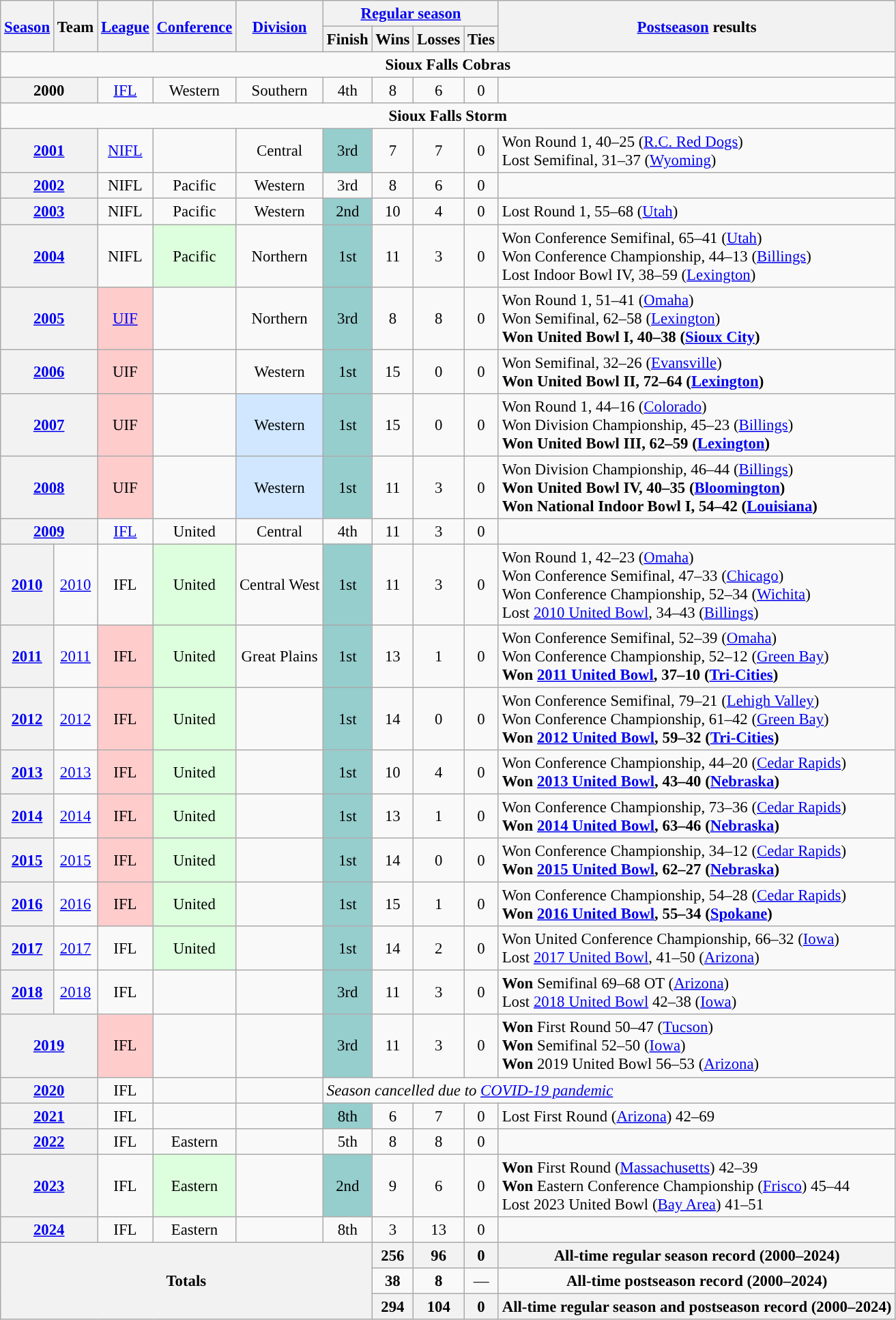<table class="wikitable" style="text-align:center; font-size: 95%;">
<tr>
<th rowspan="2"><a href='#'>Season</a></th>
<th rowspan="2">Team</th>
<th rowspan="2"><a href='#'>League</a></th>
<th rowspan="2"><a href='#'>Conference</a></th>
<th rowspan="2"><a href='#'>Division</a></th>
<th colspan="4"><a href='#'>Regular season</a></th>
<th rowspan="2"><a href='#'>Postseason</a> results</th>
</tr>
<tr>
<th>Finish</th>
<th>Wins</th>
<th>Losses</th>
<th>Ties</th>
</tr>
<tr>
<td colspan="11"><strong><span>Sioux Falls Cobras</span></strong></td>
</tr>
<tr>
<th colspan=2>2000</th>
<td><a href='#'>IFL</a></td>
<td>Western</td>
<td>Southern</td>
<td>4th</td>
<td>8</td>
<td>6</td>
<td>0</td>
<td align=left></td>
</tr>
<tr>
<td colspan="11"><strong><span>Sioux Falls Storm</span></strong></td>
</tr>
<tr>
<th colspan=2><a href='#'>2001</a></th>
<td><a href='#'>NIFL</a></td>
<td></td>
<td>Central</td>
<td style="background:#96cdcd;">3rd</td>
<td>7</td>
<td>7</td>
<td>0</td>
<td align=left>Won Round 1, 40–25 (<a href='#'>R.C. Red Dogs</a>)<br>Lost Semifinal, 31–37 (<a href='#'>Wyoming</a>)</td>
</tr>
<tr>
<th colspan=2><a href='#'>2002</a></th>
<td>NIFL</td>
<td>Pacific</td>
<td>Western</td>
<td>3rd</td>
<td>8</td>
<td>6</td>
<td>0</td>
<td align=left></td>
</tr>
<tr>
<th colspan=2><a href='#'>2003</a></th>
<td>NIFL</td>
<td>Pacific</td>
<td>Western</td>
<td style="background:#96cdcd;">2nd</td>
<td>10</td>
<td>4</td>
<td>0</td>
<td align=left>Lost Round 1, 55–68 (<a href='#'>Utah</a>)</td>
</tr>
<tr>
<th colspan=2><a href='#'>2004</a></th>
<td>NIFL</td>
<td style="background:#dfd;">Pacific</td>
<td>Northern</td>
<td style="background:#96cdcd;">1st</td>
<td>11</td>
<td>3</td>
<td>0</td>
<td align=left>Won Conference Semifinal, 65–41 (<a href='#'>Utah</a>)<br>Won Conference Championship, 44–13 (<a href='#'>Billings</a>)<br>Lost Indoor Bowl IV, 38–59 (<a href='#'>Lexington</a>)</td>
</tr>
<tr>
<th colspan=2><a href='#'>2005</a></th>
<td style="background:#fcc;"><a href='#'>UIF</a></td>
<td></td>
<td>Northern</td>
<td style="background:#96cdcd;">3rd</td>
<td>8</td>
<td>8</td>
<td>0</td>
<td align=left>Won Round 1, 51–41 (<a href='#'>Omaha</a>)<br>Won Semifinal, 62–58 (<a href='#'>Lexington</a>)<br><strong>Won United Bowl I, 40–38 (<a href='#'>Sioux City</a>)</strong></td>
</tr>
<tr>
<th colspan=2><a href='#'>2006</a></th>
<td style="background:#fcc;">UIF</td>
<td></td>
<td>Western</td>
<td style="background:#96cdcd;">1st</td>
<td>15</td>
<td>0</td>
<td>0</td>
<td align=left>Won Semifinal, 32–26 (<a href='#'>Evansville</a>)<br><strong>Won United Bowl II, 72–64 (<a href='#'>Lexington</a>)</strong></td>
</tr>
<tr>
<th colspan=2><a href='#'>2007</a></th>
<td style="background:#fcc;">UIF</td>
<td></td>
<td style="background:#d0e7ff;">Western</td>
<td style="background:#96cdcd;">1st</td>
<td>15</td>
<td>0</td>
<td>0</td>
<td align=left>Won Round 1, 44–16 (<a href='#'>Colorado</a>)<br>Won Division Championship, 45–23 (<a href='#'>Billings</a>) <br><strong> Won United Bowl III, 62–59 (<a href='#'>Lexington</a>)</strong></td>
</tr>
<tr>
<th colspan=2><a href='#'>2008</a></th>
<td style="background:#fcc;">UIF</td>
<td></td>
<td style="background:#d0e7ff;">Western</td>
<td style="background:#96cdcd;">1st</td>
<td>11</td>
<td>3</td>
<td>0</td>
<td align=left>Won Division Championship, 46–44 (<a href='#'>Billings</a>)<br><strong>Won United Bowl IV, 40–35 (<a href='#'>Bloomington</a>)</strong><br><strong>Won National Indoor Bowl I, 54–42 (<a href='#'>Louisiana</a>)</strong></td>
</tr>
<tr>
<th colspan=2><a href='#'>2009</a></th>
<td><a href='#'>IFL</a></td>
<td>United</td>
<td>Central</td>
<td>4th</td>
<td>11</td>
<td>3</td>
<td>0</td>
<td align=left></td>
</tr>
<tr>
<th><a href='#'>2010</a></th>
<td><a href='#'>2010</a></td>
<td>IFL</td>
<td style="background:#dfd;">United</td>
<td>Central West</td>
<td style="background:#96cdcd;">1st</td>
<td>11</td>
<td>3</td>
<td>0</td>
<td align=left>Won Round 1, 42–23 (<a href='#'>Omaha</a>)<br>Won Conference Semifinal, 47–33 (<a href='#'>Chicago</a>)<br>Won Conference Championship, 52–34 (<a href='#'>Wichita</a>)<br>Lost <a href='#'>2010 United Bowl</a>, 34–43 (<a href='#'>Billings</a>)</td>
</tr>
<tr>
<th><a href='#'>2011</a></th>
<td><a href='#'>2011</a></td>
<td style="background:#fcc;">IFL</td>
<td style="background:#dfd;">United</td>
<td>Great Plains</td>
<td style="background:#96cdcd;">1st</td>
<td>13</td>
<td>1</td>
<td>0</td>
<td align=left>Won Conference Semifinal, 52–39 (<a href='#'>Omaha</a>)<br>Won Conference Championship, 52–12 (<a href='#'>Green Bay</a>)<br><strong>Won <a href='#'>2011 United Bowl</a>, 37–10 (<a href='#'>Tri-Cities</a>)</strong></td>
</tr>
<tr>
<th><a href='#'>2012</a></th>
<td><a href='#'>2012</a></td>
<td style="background:#fcc;">IFL</td>
<td style="background:#dfd;">United</td>
<td></td>
<td style="background:#96cdcd;">1st</td>
<td>14</td>
<td>0</td>
<td>0</td>
<td align=left>Won Conference Semifinal, 79–21 (<a href='#'>Lehigh Valley</a>)<br>Won Conference Championship, 61–42 (<a href='#'>Green Bay</a>)<br><strong>Won <a href='#'>2012 United Bowl</a>, 59–32 (<a href='#'>Tri-Cities</a>)</strong></td>
</tr>
<tr>
<th><a href='#'>2013</a></th>
<td><a href='#'>2013</a></td>
<td style="background:#fcc;">IFL</td>
<td style="background:#dfd;">United</td>
<td></td>
<td style="background:#96cdcd;">1st</td>
<td>10</td>
<td>4</td>
<td>0</td>
<td align=left>Won Conference Championship, 44–20 (<a href='#'>Cedar Rapids</a>)<br><strong>Won <a href='#'>2013 United Bowl</a>, 43–40 (<a href='#'>Nebraska</a>)</strong></td>
</tr>
<tr>
<th><a href='#'>2014</a></th>
<td><a href='#'>2014</a></td>
<td style="background:#fcc;">IFL</td>
<td style="background:#dfd;">United</td>
<td></td>
<td style="background:#96cdcd;">1st</td>
<td>13</td>
<td>1</td>
<td>0</td>
<td align=left>Won Conference Championship, 73–36 (<a href='#'>Cedar Rapids</a>)<br><strong>Won <a href='#'>2014 United Bowl</a>, 63–46 (<a href='#'>Nebraska</a>)</strong></td>
</tr>
<tr>
<th><a href='#'>2015</a></th>
<td><a href='#'>2015</a></td>
<td style="background:#fcc;">IFL</td>
<td style="background:#dfd;">United</td>
<td></td>
<td style="background:#96cdcd;">1st</td>
<td>14</td>
<td>0</td>
<td>0</td>
<td align=left>Won Conference Championship, 34–12 (<a href='#'>Cedar Rapids</a>)<br><strong>Won <a href='#'>2015 United Bowl</a>, 62–27 (<a href='#'>Nebraska</a>)</strong></td>
</tr>
<tr>
<th><a href='#'>2016</a></th>
<td><a href='#'>2016</a></td>
<td style="background:#fcc;">IFL</td>
<td style="background:#dfd;">United</td>
<td></td>
<td style="background:#96cdcd;">1st</td>
<td>15</td>
<td>1</td>
<td>0</td>
<td align=left>Won Conference Championship, 54–28 (<a href='#'>Cedar Rapids</a>)<br><strong>Won <a href='#'>2016 United Bowl</a>, 55–34 (<a href='#'>Spokane</a>)</strong></td>
</tr>
<tr>
<th><a href='#'>2017</a></th>
<td><a href='#'>2017</a></td>
<td>IFL</td>
<td style="background:#dfd;">United</td>
<td></td>
<td style="background:#96cdcd;">1st</td>
<td>14</td>
<td>2</td>
<td>0</td>
<td align=left>Won United Conference Championship, 66–32 (<a href='#'>Iowa</a>)<br>Lost <a href='#'>2017 United Bowl</a>, 41–50 (<a href='#'>Arizona</a>)</td>
</tr>
<tr>
<th><a href='#'>2018</a></th>
<td><a href='#'>2018</a></td>
<td>IFL</td>
<td></td>
<td></td>
<td style="background:#96cdcd;">3rd</td>
<td>11</td>
<td>3</td>
<td>0</td>
<td align=left><strong>Won </strong> Semifinal 69–68 OT (<a href='#'>Arizona</a>)<br>Lost <a href='#'>2018 United Bowl</a> 42–38 (<a href='#'>Iowa</a>)</td>
</tr>
<tr>
<th colspan=2><a href='#'>2019</a></th>
<td style="background:#fcc;">IFL</td>
<td></td>
<td></td>
<td style="background:#96cdcd;">3rd</td>
<td>11</td>
<td>3</td>
<td>0</td>
<td align=left><strong>Won</strong> First Round 50–47 (<a href='#'>Tucson</a>) <br><strong>Won</strong> Semifinal 52–50 (<a href='#'>Iowa</a>)<br><strong>Won</strong> 2019 United Bowl 56–53 (<a href='#'>Arizona</a>)</td>
</tr>
<tr>
<th colspan=2><a href='#'>2020</a></th>
<td>IFL</td>
<td></td>
<td></td>
<td colspan="5;" style="text-align:left;"><em>Season cancelled due to <a href='#'>COVID-19 pandemic</a></em></td>
</tr>
<tr>
<th colspan=2><a href='#'>2021</a></th>
<td>IFL</td>
<td></td>
<td></td>
<td style="background:#96cdcd;">8th</td>
<td>6</td>
<td>7</td>
<td>0</td>
<td align=left>Lost First Round (<a href='#'>Arizona</a>) 42–69</td>
</tr>
<tr>
<th colspan=2><a href='#'>2022</a></th>
<td>IFL</td>
<td>Eastern</td>
<td></td>
<td>5th</td>
<td>8</td>
<td>8</td>
<td>0</td>
<td align=left></td>
</tr>
<tr>
<th colspan=2><a href='#'>2023</a></th>
<td>IFL</td>
<td style="background:#dfd;">Eastern</td>
<td></td>
<td style="background:#96cdcd;">2nd</td>
<td>9</td>
<td>6</td>
<td>0</td>
<td align=left><strong>Won</strong> First Round (<a href='#'>Massachusetts</a>) 42–39 <br><strong>Won</strong> Eastern Conference Championship (<a href='#'>Frisco</a>) 45–44 <br>Lost 2023 United Bowl (<a href='#'>Bay Area</a>) 41–51</td>
</tr>
<tr>
<th colspan=2><a href='#'>2024</a></th>
<td>IFL</td>
<td>Eastern</td>
<td></td>
<td>8th</td>
<td>3</td>
<td>13</td>
<td>0</td>
<td align=left></td>
</tr>
<tr>
<th rowspan="3" colspan="6">Totals</th>
<th>256</th>
<th>96</th>
<th>0</th>
<th>All-time regular season record (2000–2024)</th>
</tr>
<tr>
<td><strong>38</strong></td>
<td><strong>8</strong></td>
<td>—</td>
<td><strong>All-time postseason record (2000–2024)</strong></td>
</tr>
<tr>
<th>294</th>
<th>104</th>
<th>0</th>
<th>All-time regular season and postseason record (2000–2024)</th>
</tr>
</table>
